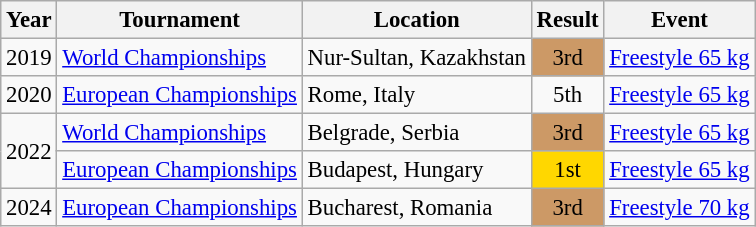<table class="wikitable" style="font-size:95%;">
<tr>
<th>Year</th>
<th>Tournament</th>
<th>Location</th>
<th>Result</th>
<th>Event</th>
</tr>
<tr>
<td>2019</td>
<td><a href='#'>World Championships</a></td>
<td>Nur-Sultan, Kazakhstan</td>
<td align="center" bgcolor="cc9966">3rd</td>
<td><a href='#'>Freestyle 65 kg</a></td>
</tr>
<tr>
<td>2020</td>
<td><a href='#'>European Championships</a></td>
<td>Rome, Italy</td>
<td align="center">5th</td>
<td><a href='#'>Freestyle 65 kg</a></td>
</tr>
<tr>
<td rowspan=2>2022</td>
<td><a href='#'>World Championships</a></td>
<td>Belgrade, Serbia</td>
<td align="center" bgcolor="cc9966">3rd</td>
<td><a href='#'>Freestyle 65 kg</a></td>
</tr>
<tr>
<td><a href='#'>European Championships</a></td>
<td>Budapest, Hungary</td>
<td align="center" bgcolor="Gold">1st</td>
<td><a href='#'>Freestyle 65 kg</a></td>
</tr>
<tr>
<td>2024</td>
<td><a href='#'>European Championships</a></td>
<td>Bucharest, Romania</td>
<td align="center" bgcolor="cc9966">3rd</td>
<td><a href='#'>Freestyle 70 kg</a></td>
</tr>
</table>
